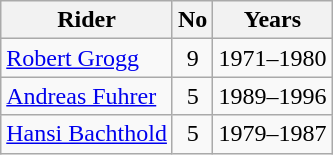<table class="wikitable">
<tr>
<th>Rider</th>
<th>No</th>
<th>Years</th>
</tr>
<tr align="center">
<td align="left"><a href='#'>Robert Grogg</a></td>
<td>9</td>
<td>1971–1980</td>
</tr>
<tr align="center">
<td align="left"><a href='#'>Andreas Fuhrer</a></td>
<td>5</td>
<td>1989–1996</td>
</tr>
<tr align="center">
<td align="left"><a href='#'>Hansi Bachthold</a></td>
<td>5</td>
<td>1979–1987</td>
</tr>
</table>
